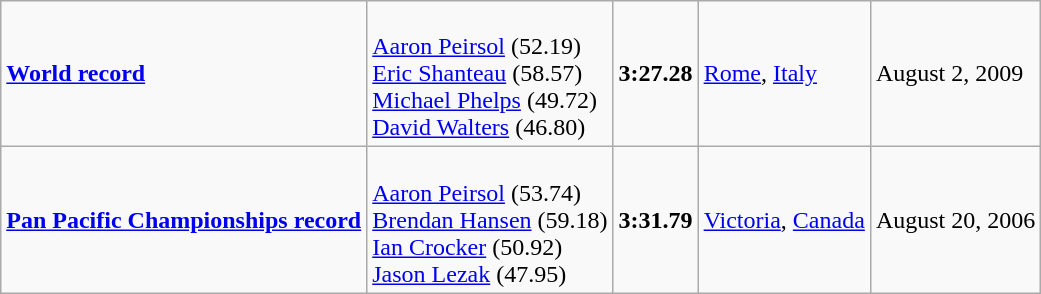<table class="wikitable">
<tr>
<td><strong><a href='#'>World record</a></strong></td>
<td><br><a href='#'>Aaron Peirsol</a> (52.19)<br><a href='#'>Eric Shanteau</a> (58.57)<br><a href='#'>Michael Phelps</a> (49.72)<br><a href='#'>David Walters</a> (46.80)</td>
<td><strong>3:27.28</strong></td>
<td><a href='#'>Rome</a>, <a href='#'>Italy</a></td>
<td>August 2, 2009</td>
</tr>
<tr>
<td><strong><a href='#'>Pan Pacific Championships record</a></strong></td>
<td><br><a href='#'>Aaron Peirsol</a> (53.74)<br><a href='#'>Brendan Hansen</a> (59.18)<br><a href='#'>Ian Crocker</a> (50.92)<br><a href='#'>Jason Lezak</a> (47.95)</td>
<td><strong>3:31.79</strong></td>
<td><a href='#'>Victoria</a>, <a href='#'>Canada</a></td>
<td>August 20, 2006</td>
</tr>
</table>
